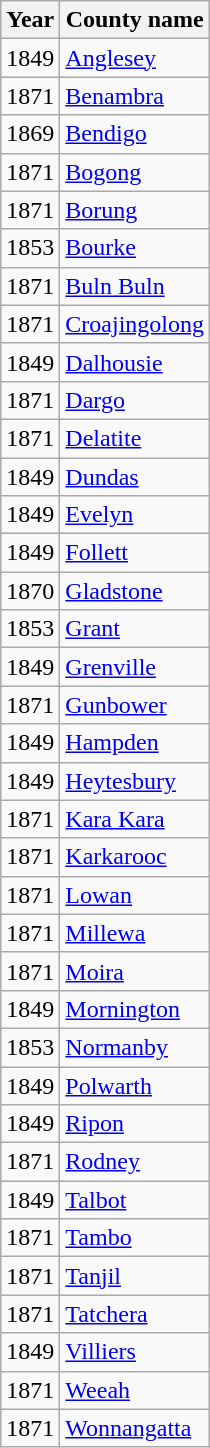<table class="wikitable sortable">
<tr>
<th>Year</th>
<th>County name</th>
</tr>
<tr>
<td>1849</td>
<td><a href='#'>Anglesey</a></td>
</tr>
<tr>
<td>1871</td>
<td><a href='#'>Benambra</a></td>
</tr>
<tr>
<td>1869</td>
<td><a href='#'>Bendigo</a></td>
</tr>
<tr>
<td>1871</td>
<td><a href='#'>Bogong</a></td>
</tr>
<tr>
<td>1871</td>
<td><a href='#'>Borung</a></td>
</tr>
<tr>
<td>1853</td>
<td><a href='#'>Bourke</a></td>
</tr>
<tr>
<td>1871</td>
<td><a href='#'>Buln Buln</a></td>
</tr>
<tr>
<td>1871</td>
<td><a href='#'>Croajingolong</a></td>
</tr>
<tr>
<td>1849</td>
<td><a href='#'>Dalhousie</a></td>
</tr>
<tr>
<td>1871</td>
<td><a href='#'>Dargo</a></td>
</tr>
<tr>
<td>1871</td>
<td><a href='#'>Delatite</a></td>
</tr>
<tr>
<td>1849</td>
<td><a href='#'>Dundas</a></td>
</tr>
<tr>
<td>1849</td>
<td><a href='#'>Evelyn</a></td>
</tr>
<tr>
<td>1849</td>
<td><a href='#'>Follett</a></td>
</tr>
<tr>
<td>1870</td>
<td><a href='#'>Gladstone</a></td>
</tr>
<tr>
<td>1853</td>
<td><a href='#'>Grant</a></td>
</tr>
<tr>
<td>1849</td>
<td><a href='#'>Grenville</a></td>
</tr>
<tr>
<td>1871</td>
<td><a href='#'>Gunbower</a></td>
</tr>
<tr>
<td>1849</td>
<td><a href='#'>Hampden</a></td>
</tr>
<tr>
<td>1849</td>
<td><a href='#'>Heytesbury</a></td>
</tr>
<tr>
<td>1871</td>
<td><a href='#'>Kara Kara</a></td>
</tr>
<tr>
<td>1871</td>
<td><a href='#'>Karkarooc</a></td>
</tr>
<tr>
<td>1871</td>
<td><a href='#'>Lowan</a></td>
</tr>
<tr>
<td>1871</td>
<td><a href='#'>Millewa</a></td>
</tr>
<tr>
<td>1871</td>
<td><a href='#'>Moira</a></td>
</tr>
<tr>
<td>1849</td>
<td><a href='#'>Mornington</a></td>
</tr>
<tr>
<td>1853</td>
<td><a href='#'>Normanby</a></td>
</tr>
<tr>
<td>1849</td>
<td><a href='#'>Polwarth</a></td>
</tr>
<tr>
<td>1849</td>
<td><a href='#'>Ripon</a></td>
</tr>
<tr>
<td>1871</td>
<td><a href='#'>Rodney</a></td>
</tr>
<tr>
<td>1849</td>
<td><a href='#'>Talbot</a></td>
</tr>
<tr>
<td>1871</td>
<td><a href='#'>Tambo</a></td>
</tr>
<tr>
<td>1871</td>
<td><a href='#'>Tanjil</a></td>
</tr>
<tr>
<td>1871</td>
<td><a href='#'>Tatchera</a></td>
</tr>
<tr>
<td>1849</td>
<td><a href='#'>Villiers</a></td>
</tr>
<tr>
<td>1871</td>
<td><a href='#'>Weeah</a></td>
</tr>
<tr>
<td>1871</td>
<td><a href='#'>Wonnangatta</a></td>
</tr>
</table>
